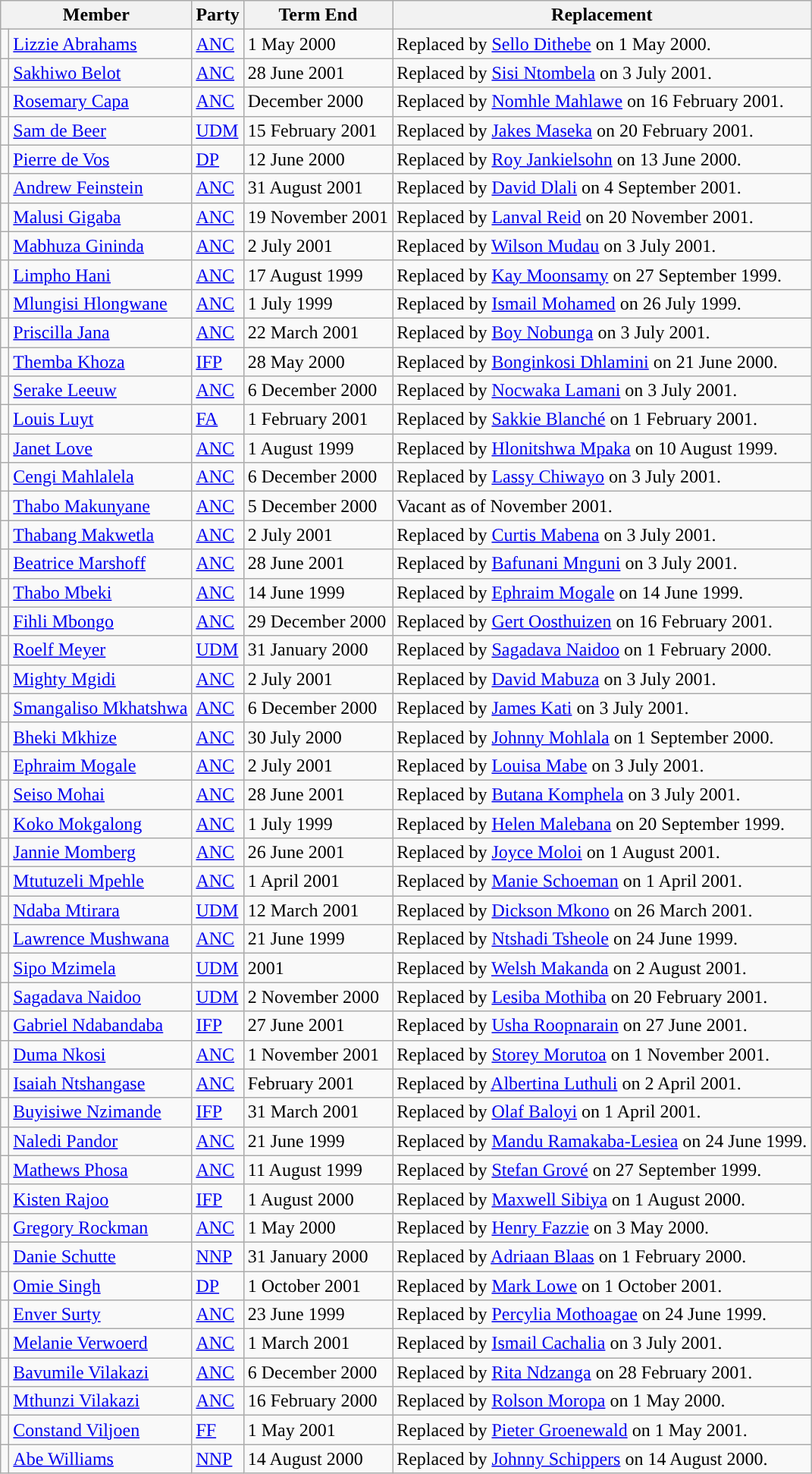<table class="wikitable sortable">
<tr>
<th colspan="2">Member</th>
<th>Party</th>
<th>Term End</th>
<th>Replacement</th>
</tr>
<tr>
<td style="background-color: "></td>
<td><a href='#'>Lizzie Abrahams</a></td>
<td><a href='#'>ANC</a></td>
<td>1 May 2000</td>
<td>Replaced by <a href='#'>Sello Dithebe</a> on 1 May 2000.</td>
</tr>
<tr>
<td style="background-color: "></td>
<td><a href='#'>Sakhiwo Belot</a></td>
<td><a href='#'>ANC</a></td>
<td>28 June 2001</td>
<td>Replaced by <a href='#'>Sisi Ntombela</a> on 3 July 2001.</td>
</tr>
<tr>
<td style="background-color: "></td>
<td><a href='#'>Rosemary Capa</a></td>
<td><a href='#'>ANC</a></td>
<td>December 2000</td>
<td>Replaced by <a href='#'>Nomhle Mahlawe</a> on 16 February 2001.</td>
</tr>
<tr>
<td style="background-color: "></td>
<td><a href='#'>Sam de Beer</a></td>
<td><a href='#'>UDM</a></td>
<td>15 February 2001</td>
<td>Replaced by <a href='#'>Jakes Maseka</a> on 20 February 2001.</td>
</tr>
<tr>
<td style="background-color: "></td>
<td><a href='#'>Pierre de Vos</a></td>
<td><a href='#'>DP</a></td>
<td>12 June 2000</td>
<td>Replaced by <a href='#'>Roy Jankielsohn</a> on 13 June 2000.</td>
</tr>
<tr>
<td style="background-color: "></td>
<td><a href='#'>Andrew Feinstein</a></td>
<td><a href='#'>ANC</a></td>
<td>31 August 2001</td>
<td>Replaced by <a href='#'>David Dlali</a> on 4 September 2001.</td>
</tr>
<tr>
<td style="background-color: "></td>
<td><a href='#'>Malusi Gigaba</a></td>
<td><a href='#'>ANC</a></td>
<td>19 November 2001</td>
<td>Replaced by <a href='#'>Lanval Reid</a> on 20 November 2001.</td>
</tr>
<tr>
<td style="background-color: "></td>
<td><a href='#'>Mabhuza Gininda</a></td>
<td><a href='#'>ANC</a></td>
<td>2 July 2001</td>
<td>Replaced by <a href='#'>Wilson Mudau</a> on 3 July 2001.</td>
</tr>
<tr>
<td style="background-color: "></td>
<td><a href='#'>Limpho Hani</a></td>
<td><a href='#'>ANC</a></td>
<td>17 August 1999</td>
<td>Replaced by <a href='#'>Kay Moonsamy</a> on 27 September 1999.</td>
</tr>
<tr>
<td style="background-color: "></td>
<td><a href='#'>Mlungisi Hlongwane</a></td>
<td><a href='#'>ANC</a></td>
<td>1 July 1999</td>
<td>Replaced by <a href='#'>Ismail Mohamed</a> on 26 July 1999.</td>
</tr>
<tr>
<td style="background-color: "></td>
<td><a href='#'>Priscilla Jana</a></td>
<td><a href='#'>ANC</a></td>
<td>22 March 2001</td>
<td>Replaced by <a href='#'>Boy Nobunga</a> on 3 July 2001.</td>
</tr>
<tr>
<td style="background-color: "></td>
<td><a href='#'>Themba Khoza</a></td>
<td><a href='#'>IFP</a></td>
<td>28 May 2000</td>
<td>Replaced by <a href='#'>Bonginkosi Dhlamini</a> on 21 June 2000.</td>
</tr>
<tr>
<td style="background-color: "></td>
<td><a href='#'>Serake Leeuw</a></td>
<td><a href='#'>ANC</a></td>
<td>6 December 2000</td>
<td>Replaced by <a href='#'>Nocwaka Lamani</a> on 3 July 2001.</td>
</tr>
<tr>
<td style="background-color: "></td>
<td><a href='#'>Louis Luyt</a></td>
<td><a href='#'>FA</a></td>
<td>1 February 2001</td>
<td>Replaced by <a href='#'>Sakkie Blanché</a> on 1 February 2001.</td>
</tr>
<tr>
<td style="background-color: "></td>
<td><a href='#'>Janet Love</a></td>
<td><a href='#'>ANC</a></td>
<td>1 August 1999</td>
<td>Replaced by <a href='#'>Hlonitshwa Mpaka</a> on 10 August 1999.</td>
</tr>
<tr>
<td style="background-color: "></td>
<td><a href='#'>Cengi Mahlalela</a></td>
<td><a href='#'>ANC</a></td>
<td>6 December 2000</td>
<td>Replaced by <a href='#'>Lassy Chiwayo</a> on 3 July 2001.</td>
</tr>
<tr>
<td style="background-color: "></td>
<td><a href='#'>Thabo Makunyane</a></td>
<td><a href='#'>ANC</a></td>
<td>5 December 2000</td>
<td>Vacant as of November 2001.</td>
</tr>
<tr>
<td style="background-color: "></td>
<td><a href='#'>Thabang Makwetla</a></td>
<td><a href='#'>ANC</a></td>
<td>2 July 2001</td>
<td>Replaced by <a href='#'>Curtis Mabena</a> on 3 July 2001.</td>
</tr>
<tr>
<td style="background-color: "></td>
<td><a href='#'>Beatrice Marshoff</a></td>
<td><a href='#'>ANC</a></td>
<td>28 June 2001</td>
<td>Replaced by <a href='#'>Bafunani Mnguni</a> on 3 July 2001.</td>
</tr>
<tr>
<td style="background-color: "></td>
<td><a href='#'>Thabo Mbeki</a></td>
<td><a href='#'>ANC</a></td>
<td>14 June 1999</td>
<td>Replaced by <a href='#'>Ephraim Mogale</a> on 14 June 1999.</td>
</tr>
<tr>
<td style="background-color: "></td>
<td><a href='#'>Fihli Mbongo</a></td>
<td><a href='#'>ANC</a></td>
<td>29 December 2000</td>
<td>Replaced by <a href='#'>Gert Oosthuizen</a> on 16 February 2001.</td>
</tr>
<tr>
<td style="background-color: "></td>
<td><a href='#'>Roelf Meyer</a></td>
<td><a href='#'>UDM</a></td>
<td>31 January 2000</td>
<td>Replaced by <a href='#'>Sagadava Naidoo</a> on 1 February 2000.</td>
</tr>
<tr>
<td style="background-color: "></td>
<td><a href='#'>Mighty Mgidi</a></td>
<td><a href='#'>ANC</a></td>
<td>2 July 2001</td>
<td>Replaced by <a href='#'>David Mabuza</a> on 3 July 2001.</td>
</tr>
<tr>
<td style="background-color: "></td>
<td><a href='#'>Smangaliso Mkhatshwa</a></td>
<td><a href='#'>ANC</a></td>
<td>6 December 2000</td>
<td>Replaced by <a href='#'>James Kati</a> on 3 July 2001.</td>
</tr>
<tr>
<td style="background-color: "></td>
<td><a href='#'>Bheki Mkhize</a></td>
<td><a href='#'>ANC</a></td>
<td>30 July 2000</td>
<td>Replaced by <a href='#'>Johnny Mohlala</a> on 1 September 2000.</td>
</tr>
<tr>
<td style="background-color: "></td>
<td><a href='#'>Ephraim Mogale</a></td>
<td><a href='#'>ANC</a></td>
<td>2 July 2001</td>
<td>Replaced by <a href='#'>Louisa Mabe</a> on 3 July 2001.</td>
</tr>
<tr>
<td style="background-color: "></td>
<td><a href='#'>Seiso Mohai</a></td>
<td><a href='#'>ANC</a></td>
<td>28 June 2001</td>
<td>Replaced by <a href='#'>Butana Komphela</a> on 3 July 2001.</td>
</tr>
<tr>
<td style="background-color: "></td>
<td><a href='#'>Koko Mokgalong</a></td>
<td><a href='#'>ANC</a></td>
<td>1 July 1999</td>
<td>Replaced by <a href='#'>Helen Malebana</a> on 20 September 1999.</td>
</tr>
<tr>
<td style="background-color: "></td>
<td><a href='#'>Jannie Momberg</a></td>
<td><a href='#'>ANC</a></td>
<td>26 June 2001</td>
<td>Replaced by <a href='#'>Joyce Moloi</a> on 1 August 2001.</td>
</tr>
<tr>
<td style="background-color: "></td>
<td><a href='#'>Mtutuzeli Mpehle</a></td>
<td><a href='#'>ANC</a></td>
<td>1 April 2001</td>
<td>Replaced by <a href='#'>Manie Schoeman</a> on 1 April 2001.</td>
</tr>
<tr>
<td style="background-color: "></td>
<td><a href='#'>Ndaba Mtirara</a></td>
<td><a href='#'>UDM</a></td>
<td>12 March 2001</td>
<td>Replaced by <a href='#'>Dickson Mkono</a> on 26 March 2001.</td>
</tr>
<tr>
<td style="background-color: "></td>
<td><a href='#'>Lawrence Mushwana</a></td>
<td><a href='#'>ANC</a></td>
<td>21 June 1999</td>
<td>Replaced by <a href='#'>Ntshadi Tsheole</a> on 24 June 1999.</td>
</tr>
<tr>
<td style="background-color: "></td>
<td><a href='#'>Sipo Mzimela</a></td>
<td><a href='#'>UDM</a></td>
<td>2001</td>
<td>Replaced by <a href='#'>Welsh Makanda</a> on 2 August 2001.</td>
</tr>
<tr>
<td style="background-color: "></td>
<td><a href='#'>Sagadava Naidoo</a></td>
<td><a href='#'>UDM</a></td>
<td>2 November 2000</td>
<td>Replaced by <a href='#'>Lesiba Mothiba</a> on 20 February 2001.</td>
</tr>
<tr>
<td style="background-color: "></td>
<td><a href='#'>Gabriel Ndabandaba</a></td>
<td><a href='#'>IFP</a></td>
<td>27 June 2001</td>
<td>Replaced by <a href='#'>Usha Roopnarain</a> on 27 June 2001.</td>
</tr>
<tr>
<td style="background-color: "></td>
<td><a href='#'>Duma Nkosi</a></td>
<td><a href='#'>ANC</a></td>
<td>1 November 2001</td>
<td>Replaced by <a href='#'>Storey Morutoa</a> on 1 November 2001.</td>
</tr>
<tr>
<td style="background-color: "></td>
<td><a href='#'>Isaiah Ntshangase</a></td>
<td><a href='#'>ANC</a></td>
<td>February 2001</td>
<td>Replaced by <a href='#'>Albertina Luthuli</a> on 2 April 2001.</td>
</tr>
<tr>
<td style="background-color: "></td>
<td><a href='#'>Buyisiwe Nzimande</a></td>
<td><a href='#'>IFP</a></td>
<td>31 March 2001</td>
<td>Replaced by <a href='#'>Olaf Baloyi</a> on 1 April 2001.</td>
</tr>
<tr>
<td style="background-color: "></td>
<td><a href='#'>Naledi Pandor</a></td>
<td><a href='#'>ANC</a></td>
<td>21 June 1999</td>
<td>Replaced by <a href='#'>Mandu Ramakaba-Lesiea</a> on 24 June 1999.</td>
</tr>
<tr>
<td style="background-color: "></td>
<td><a href='#'>Mathews Phosa</a></td>
<td><a href='#'>ANC</a></td>
<td>11 August 1999</td>
<td>Replaced by <a href='#'>Stefan Grové</a> on 27 September 1999.</td>
</tr>
<tr>
<td style="background-color: "></td>
<td><a href='#'>Kisten Rajoo</a></td>
<td><a href='#'>IFP</a></td>
<td>1 August 2000</td>
<td>Replaced by <a href='#'>Maxwell Sibiya</a> on 1 August 2000.</td>
</tr>
<tr>
<td style="background-color: "></td>
<td><a href='#'>Gregory Rockman</a></td>
<td><a href='#'>ANC</a></td>
<td>1 May 2000</td>
<td>Replaced by <a href='#'>Henry Fazzie</a> on 3 May 2000.</td>
</tr>
<tr>
<td style="background-color: "></td>
<td><a href='#'>Danie Schutte</a></td>
<td><a href='#'>NNP</a></td>
<td>31 January 2000</td>
<td>Replaced by <a href='#'>Adriaan Blaas</a> on 1 February 2000.</td>
</tr>
<tr>
<td style="background-color: "></td>
<td><a href='#'>Omie Singh</a></td>
<td><a href='#'>DP</a></td>
<td>1 October 2001</td>
<td>Replaced by <a href='#'>Mark Lowe</a> on 1 October 2001.</td>
</tr>
<tr>
<td style="background-color: "></td>
<td><a href='#'>Enver Surty</a></td>
<td><a href='#'>ANC</a></td>
<td>23 June 1999</td>
<td>Replaced by <a href='#'>Percylia Mothoagae</a> on 24 June 1999.</td>
</tr>
<tr>
<td style="background-color: "></td>
<td><a href='#'>Melanie Verwoerd</a></td>
<td><a href='#'>ANC</a></td>
<td>1 March 2001</td>
<td>Replaced by <a href='#'>Ismail Cachalia</a> on 3 July 2001.</td>
</tr>
<tr>
<td style="background-color: "></td>
<td><a href='#'>Bavumile Vilakazi</a></td>
<td><a href='#'>ANC</a></td>
<td>6 December 2000</td>
<td>Replaced by <a href='#'>Rita Ndzanga</a> on 28 February 2001.</td>
</tr>
<tr>
<td style="background-color: "></td>
<td><a href='#'>Mthunzi Vilakazi</a></td>
<td><a href='#'>ANC</a></td>
<td>16 February 2000</td>
<td>Replaced by <a href='#'>Rolson Moropa</a> on 1 May 2000.</td>
</tr>
<tr>
<td style="background-color: "></td>
<td><a href='#'>Constand Viljoen</a></td>
<td><a href='#'>FF</a></td>
<td>1 May 2001</td>
<td>Replaced by <a href='#'>Pieter Groenewald</a> on 1 May 2001.</td>
</tr>
<tr>
<td style="background-color: "></td>
<td><a href='#'>Abe Williams</a></td>
<td><a href='#'>NNP</a></td>
<td>14 August 2000</td>
<td>Replaced by <a href='#'>Johnny Schippers</a> on 14 August 2000.</td>
</tr>
</table>
